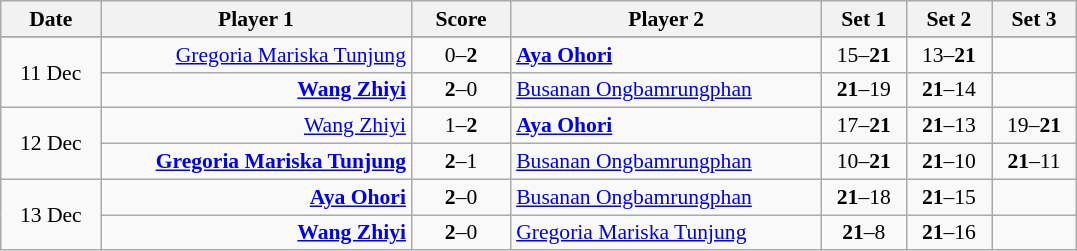<table class="wikitable" style="text-align: center; font-size:90%">
<tr>
<th width="60">Date</th>
<th width="200">Player 1</th>
<th width="60">Score</th>
<th width="200">Player 2</th>
<th width="50">Set 1</th>
<th width="50">Set 2</th>
<th width="50">Set 3</th>
</tr>
<tr>
</tr>
<tr>
<td rowspan="2">11 Dec</td>
<td style="text-align:right"><a href='#'>Gregoria Mariska Tunjung</a> </td>
<td style="text-align:center">0–<strong>2</strong></td>
<td style="text-align:left"><strong> <a href='#'>Aya Ohori</a></strong></td>
<td>15–<strong>21</strong></td>
<td>13–<strong>21</strong></td>
<td></td>
</tr>
<tr>
<td style="text-align:right"><strong><a href='#'>Wang Zhiyi</a></strong> </td>
<td style="text-align:center"><strong>2</strong>–0</td>
<td style="text-align:left"> <a href='#'>Busanan Ongbamrungphan</a></td>
<td><strong>21</strong>–19</td>
<td><strong>21</strong>–14</td>
<td></td>
</tr>
<tr>
<td rowspan="2">12 Dec</td>
<td style="text-align:right"><a href='#'>Wang Zhiyi</a> </td>
<td style="text-align:center">1–<strong>2</strong></td>
<td style="text-align:left"><strong> <a href='#'>Aya Ohori</a></strong></td>
<td>17–<strong>21</strong></td>
<td><strong>21</strong>–13</td>
<td>19–<strong>21</strong></td>
</tr>
<tr>
<td style="text-align:right"><strong><a href='#'>Gregoria Mariska Tunjung</a> </strong></td>
<td style="text-align:center"><strong>2</strong>–1</td>
<td style="text-align:left"> <a href='#'>Busanan Ongbamrungphan</a></td>
<td>10–<strong>21</strong></td>
<td><strong>21</strong>–10</td>
<td><strong>21</strong>–11</td>
</tr>
<tr>
<td rowspan="2">13 Dec</td>
<td style="text-align:right"><strong><a href='#'>Aya Ohori</a> </strong></td>
<td style="text-align:center"><strong>2</strong>–0</td>
<td style="text-align:left"> <a href='#'>Busanan Ongbamrungphan</a></td>
<td><strong>21</strong>–18</td>
<td><strong>21</strong>–15</td>
<td></td>
</tr>
<tr>
<td style="text-align:right"><strong><a href='#'>Wang Zhiyi</a> </strong></td>
<td style="text-align:center"><strong>2</strong>–0</td>
<td style="text-align:left"> <a href='#'>Gregoria Mariska Tunjung</a></td>
<td><strong>21</strong>–8</td>
<td><strong>21</strong>–16</td>
<td></td>
</tr>
</table>
